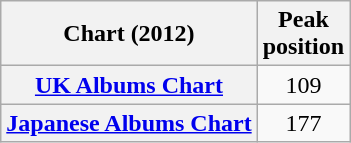<table class="wikitable sortable plainrowheaders">
<tr>
<th scope="col">Chart (2012)</th>
<th scope="col">Peak<br>position</th>
</tr>
<tr>
<th scope="row"><a href='#'>UK Albums Chart</a></th>
<td style="text-align:center;">109</td>
</tr>
<tr>
<th scope="row"><a href='#'>Japanese Albums Chart</a>  </th>
<td style="text-align:center;">177</td>
</tr>
</table>
